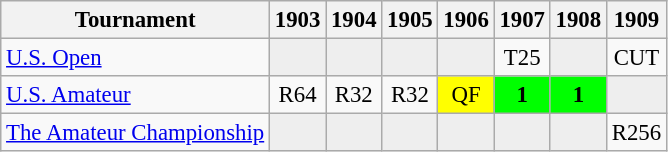<table class="wikitable" style="font-size:95%;text-align:center;">
<tr>
<th>Tournament</th>
<th>1903</th>
<th>1904</th>
<th>1905</th>
<th>1906</th>
<th>1907</th>
<th>1908</th>
<th>1909</th>
</tr>
<tr>
<td align=left><a href='#'>U.S. Open</a></td>
<td style="background:#eeeeee;"></td>
<td style="background:#eeeeee;"></td>
<td style="background:#eeeeee;"></td>
<td style="background:#eeeeee;"></td>
<td>T25</td>
<td style="background:#eeeeee;"></td>
<td>CUT</td>
</tr>
<tr>
<td align=left><a href='#'>U.S. Amateur</a></td>
<td>R64</td>
<td>R32</td>
<td>R32</td>
<td style="background:yellow;">QF</td>
<td style="background:lime;"><strong>1</strong></td>
<td style="background:lime;"><strong>1</strong></td>
<td style="background:#eeeeee;"></td>
</tr>
<tr>
<td align=left><a href='#'>The Amateur Championship</a></td>
<td style="background:#eeeeee;"></td>
<td style="background:#eeeeee;"></td>
<td style="background:#eeeeee;"></td>
<td style="background:#eeeeee;"></td>
<td style="background:#eeeeee;"></td>
<td style="background:#eeeeee;"></td>
<td>R256</td>
</tr>
</table>
